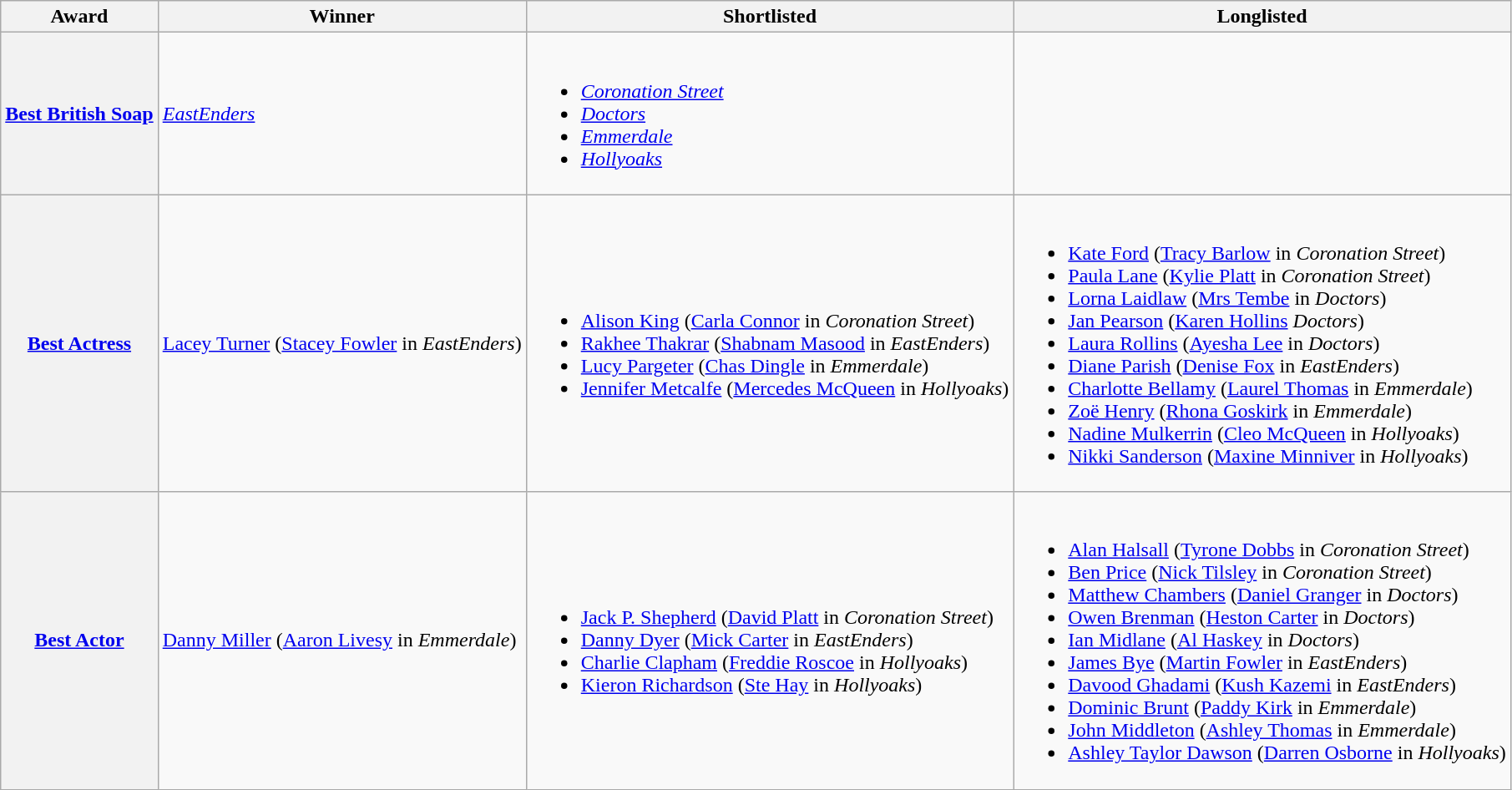<table class="wikitable">
<tr>
<th>Award</th>
<th>Winner</th>
<th>Shortlisted</th>
<th>Longlisted</th>
</tr>
<tr>
<th scope="row"><a href='#'>Best British Soap</a></th>
<td><em><a href='#'>EastEnders</a></em></td>
<td><br><ul><li><em><a href='#'>Coronation Street</a></em></li><li><em><a href='#'>Doctors</a></em></li><li><em><a href='#'>Emmerdale</a></em></li><li><em><a href='#'>Hollyoaks</a></em></li></ul></td>
<td></td>
</tr>
<tr>
<th scope="row"><a href='#'>Best Actress</a></th>
<td><a href='#'>Lacey Turner</a> (<a href='#'>Stacey Fowler</a> in <em>EastEnders</em>)</td>
<td><br><ul><li><a href='#'>Alison King</a> (<a href='#'>Carla Connor</a> in <em>Coronation Street</em>)</li><li><a href='#'>Rakhee Thakrar</a> (<a href='#'>Shabnam Masood</a> in <em>EastEnders</em>)</li><li><a href='#'>Lucy Pargeter</a> (<a href='#'>Chas Dingle</a> in <em>Emmerdale</em>)</li><li><a href='#'>Jennifer Metcalfe</a> (<a href='#'>Mercedes McQueen</a> in <em>Hollyoaks</em>)</li></ul></td>
<td><br><ul><li><a href='#'>Kate Ford</a> (<a href='#'>Tracy Barlow</a> in <em>Coronation Street</em>)</li><li><a href='#'>Paula Lane</a> (<a href='#'>Kylie Platt</a> in <em>Coronation Street</em>)</li><li><a href='#'>Lorna Laidlaw</a> (<a href='#'>Mrs Tembe</a> in <em>Doctors</em>)</li><li><a href='#'>Jan Pearson</a> (<a href='#'>Karen Hollins</a> <em>Doctors</em>)</li><li><a href='#'>Laura Rollins</a> (<a href='#'>Ayesha Lee</a> in <em>Doctors</em>)</li><li><a href='#'>Diane Parish</a> (<a href='#'>Denise Fox</a> in <em>EastEnders</em>)</li><li><a href='#'>Charlotte Bellamy</a> (<a href='#'>Laurel Thomas</a> in <em>Emmerdale</em>)</li><li><a href='#'>Zoë Henry</a> (<a href='#'>Rhona Goskirk</a> in <em>Emmerdale</em>)</li><li><a href='#'>Nadine Mulkerrin</a> (<a href='#'>Cleo McQueen</a> in <em>Hollyoaks</em>)</li><li><a href='#'>Nikki Sanderson</a> (<a href='#'>Maxine Minniver</a> in <em>Hollyoaks</em>)</li></ul></td>
</tr>
<tr>
<th scope="row"><a href='#'>Best Actor</a></th>
<td><a href='#'>Danny Miller</a> (<a href='#'>Aaron Livesy</a> in <em>Emmerdale</em>)</td>
<td><br><ul><li><a href='#'>Jack P. Shepherd</a> (<a href='#'>David Platt</a> in <em>Coronation Street</em>)</li><li><a href='#'>Danny Dyer</a> (<a href='#'>Mick Carter</a> in <em>EastEnders</em>)</li><li><a href='#'>Charlie Clapham</a> (<a href='#'>Freddie Roscoe</a> in <em>Hollyoaks</em>)</li><li><a href='#'>Kieron Richardson</a> (<a href='#'>Ste Hay</a> in <em>Hollyoaks</em>)</li></ul></td>
<td><br><ul><li><a href='#'>Alan Halsall</a> (<a href='#'>Tyrone Dobbs</a> in <em>Coronation Street</em>)</li><li><a href='#'>Ben Price</a> (<a href='#'>Nick Tilsley</a> in <em>Coronation Street</em>)</li><li><a href='#'>Matthew Chambers</a> (<a href='#'>Daniel Granger</a> in <em>Doctors</em>)</li><li><a href='#'>Owen Brenman</a> (<a href='#'>Heston Carter</a> in <em>Doctors</em>)</li><li><a href='#'>Ian Midlane</a> (<a href='#'>Al Haskey</a> in <em>Doctors</em>)</li><li><a href='#'>James Bye</a> (<a href='#'>Martin Fowler</a> in <em>EastEnders</em>)</li><li><a href='#'>Davood Ghadami</a> (<a href='#'>Kush Kazemi</a> in <em>EastEnders</em>)</li><li><a href='#'>Dominic Brunt</a> (<a href='#'>Paddy Kirk</a> in <em>Emmerdale</em>)</li><li><a href='#'>John Middleton</a> (<a href='#'>Ashley Thomas</a> in <em>Emmerdale</em>)</li><li><a href='#'>Ashley Taylor Dawson</a> (<a href='#'>Darren Osborne</a> in <em>Hollyoaks</em>)</li></ul></td>
</tr>
</table>
